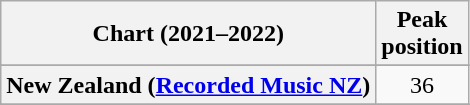<table class="wikitable sortable plainrowheaders" style="text-align:center">
<tr>
<th scope="col">Chart (2021–2022)</th>
<th scope="col">Peak<br>position</th>
</tr>
<tr>
</tr>
<tr>
</tr>
<tr>
</tr>
<tr>
<th scope="row">New Zealand (<a href='#'>Recorded Music NZ</a>)</th>
<td>36</td>
</tr>
<tr>
</tr>
<tr>
</tr>
<tr>
</tr>
<tr>
</tr>
</table>
